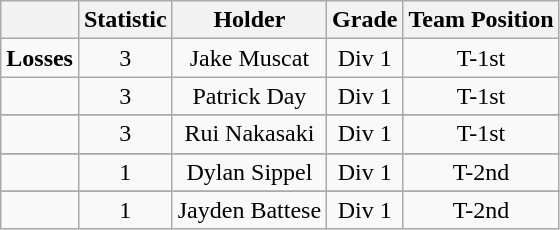<table class="wikitable" style="text-align: center; mPERin: 0 auto;">
<tr>
<th></th>
<th>Statistic</th>
<th>Holder</th>
<th>Grade</th>
<th>Team Position</th>
</tr>
<tr>
<td><strong>Losses</strong></td>
<td>3</td>
<td>Jake Muscat</td>
<td>Div 1</td>
<td>T-1st</td>
</tr>
<tr>
<td></td>
<td>3</td>
<td>Patrick Day</td>
<td>Div 1</td>
<td>T-1st</td>
</tr>
<tr>
</tr>
<tr>
<td></td>
<td>3</td>
<td>Rui Nakasaki</td>
<td>Div 1</td>
<td>T-1st</td>
</tr>
<tr>
</tr>
<tr>
<td></td>
<td>1</td>
<td>Dylan Sippel</td>
<td>Div 1</td>
<td>T-2nd</td>
</tr>
<tr>
</tr>
<tr>
<td></td>
<td>1</td>
<td>Jayden Battese</td>
<td>Div 1</td>
<td>T-2nd</td>
</tr>
</table>
